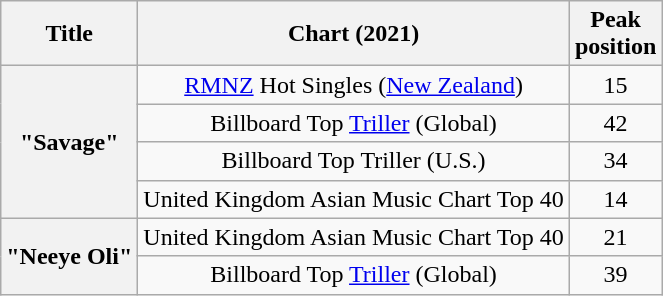<table class="wikitable sortable plainrowheaders" style="text-align:center">
<tr>
<th scope="col">Title</th>
<th scope="col">Chart (2021)</th>
<th scope="col">Peak<br>position</th>
</tr>
<tr>
<th rowspan="4">"Savage"</th>
<td><a href='#'>RMNZ</a> Hot Singles (<a href='#'>New Zealand</a>)</td>
<td>15</td>
</tr>
<tr>
<td>Billboard Top <a href='#'>Triller</a> (Global)</td>
<td>42</td>
</tr>
<tr>
<td>Billboard Top Triller (U.S.)</td>
<td>34</td>
</tr>
<tr>
<td>United Kingdom Asian Music Chart Top 40</td>
<td>14 </td>
</tr>
<tr>
<th rowspan="2">"Neeye Oli"</th>
<td>United Kingdom Asian Music Chart Top 40</td>
<td>21 </td>
</tr>
<tr>
<td>Billboard Top <a href='#'>Triller</a> (Global)</td>
<td>39</td>
</tr>
</table>
